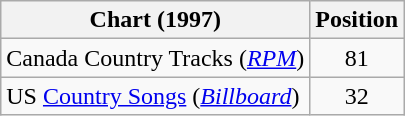<table class="wikitable sortable">
<tr>
<th scope="col">Chart (1997)</th>
<th scope="col">Position</th>
</tr>
<tr>
<td>Canada Country Tracks (<em><a href='#'>RPM</a></em>)</td>
<td align="center">81</td>
</tr>
<tr>
<td>US <a href='#'>Country Songs</a> (<em><a href='#'>Billboard</a></em>)</td>
<td align="center">32</td>
</tr>
</table>
